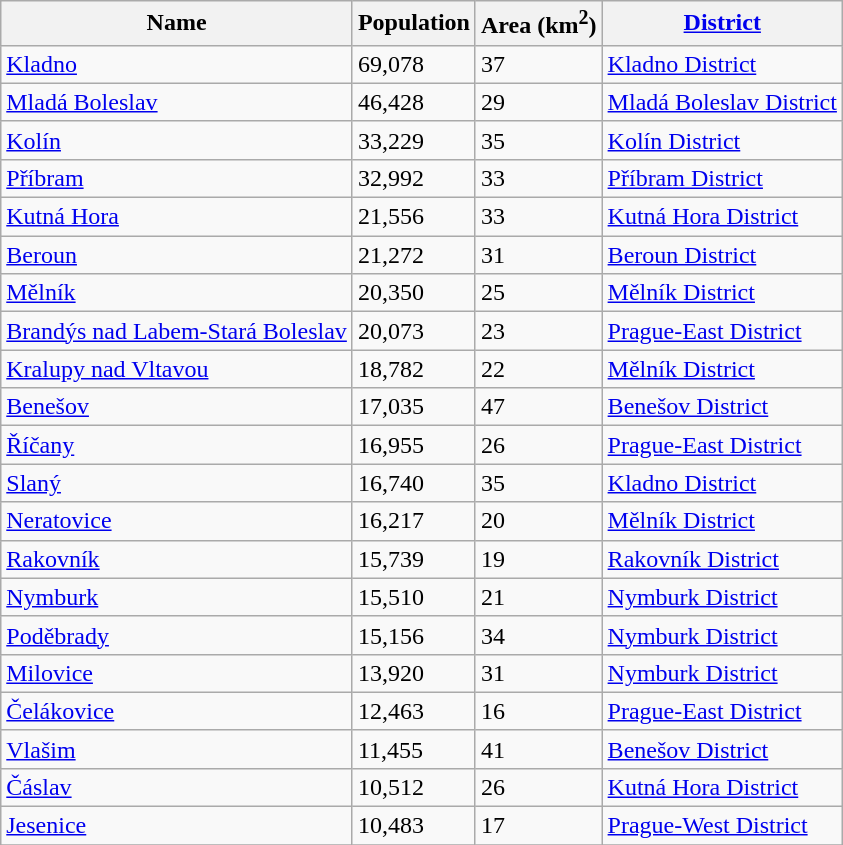<table class="wikitable sortable">
<tr>
<th>Name</th>
<th>Population</th>
<th>Area (km<sup>2</sup>)</th>
<th><a href='#'>District</a></th>
</tr>
<tr>
<td> <a href='#'>Kladno</a></td>
<td>69,078</td>
<td>37</td>
<td><a href='#'>Kladno District</a></td>
</tr>
<tr>
<td> <a href='#'>Mladá Boleslav</a></td>
<td>46,428</td>
<td>29</td>
<td><a href='#'>Mladá Boleslav District</a></td>
</tr>
<tr>
<td> <a href='#'>Kolín</a></td>
<td>33,229</td>
<td>35</td>
<td><a href='#'>Kolín District</a></td>
</tr>
<tr>
<td> <a href='#'>Příbram</a></td>
<td>32,992</td>
<td>33</td>
<td><a href='#'>Příbram District</a></td>
</tr>
<tr>
<td> <a href='#'>Kutná Hora</a></td>
<td>21,556</td>
<td>33</td>
<td><a href='#'>Kutná Hora District</a></td>
</tr>
<tr>
<td> <a href='#'>Beroun</a></td>
<td>21,272</td>
<td>31</td>
<td><a href='#'>Beroun District</a></td>
</tr>
<tr>
<td> <a href='#'>Mělník</a></td>
<td>20,350</td>
<td>25</td>
<td><a href='#'>Mělník District</a></td>
</tr>
<tr>
<td> <a href='#'>Brandýs nad Labem-Stará Boleslav</a></td>
<td>20,073</td>
<td>23</td>
<td><a href='#'>Prague-East District</a></td>
</tr>
<tr>
<td> <a href='#'>Kralupy nad Vltavou</a></td>
<td>18,782</td>
<td>22</td>
<td><a href='#'>Mělník District</a></td>
</tr>
<tr>
<td> <a href='#'>Benešov</a></td>
<td>17,035</td>
<td>47</td>
<td><a href='#'>Benešov District</a></td>
</tr>
<tr>
<td> <a href='#'>Říčany</a></td>
<td>16,955</td>
<td>26</td>
<td><a href='#'>Prague-East District</a></td>
</tr>
<tr>
<td> <a href='#'>Slaný</a></td>
<td>16,740</td>
<td>35</td>
<td><a href='#'>Kladno District</a></td>
</tr>
<tr>
<td> <a href='#'>Neratovice</a></td>
<td>16,217</td>
<td>20</td>
<td><a href='#'>Mělník District</a></td>
</tr>
<tr>
<td> <a href='#'>Rakovník</a></td>
<td>15,739</td>
<td>19</td>
<td><a href='#'>Rakovník District</a></td>
</tr>
<tr>
<td> <a href='#'>Nymburk</a></td>
<td>15,510</td>
<td>21</td>
<td><a href='#'>Nymburk District</a></td>
</tr>
<tr>
<td> <a href='#'>Poděbrady</a></td>
<td>15,156</td>
<td>34</td>
<td><a href='#'>Nymburk District</a></td>
</tr>
<tr>
<td> <a href='#'>Milovice</a></td>
<td>13,920</td>
<td>31</td>
<td><a href='#'>Nymburk District</a></td>
</tr>
<tr>
<td> <a href='#'>Čelákovice</a></td>
<td>12,463</td>
<td>16</td>
<td><a href='#'>Prague-East District</a></td>
</tr>
<tr>
<td> <a href='#'>Vlašim</a></td>
<td>11,455</td>
<td>41</td>
<td><a href='#'>Benešov District</a></td>
</tr>
<tr>
<td> <a href='#'>Čáslav</a></td>
<td>10,512</td>
<td>26</td>
<td><a href='#'>Kutná Hora District</a></td>
</tr>
<tr>
<td> <a href='#'>Jesenice</a></td>
<td>10,483</td>
<td>17</td>
<td><a href='#'>Prague-West District</a></td>
</tr>
<tr>
</tr>
</table>
